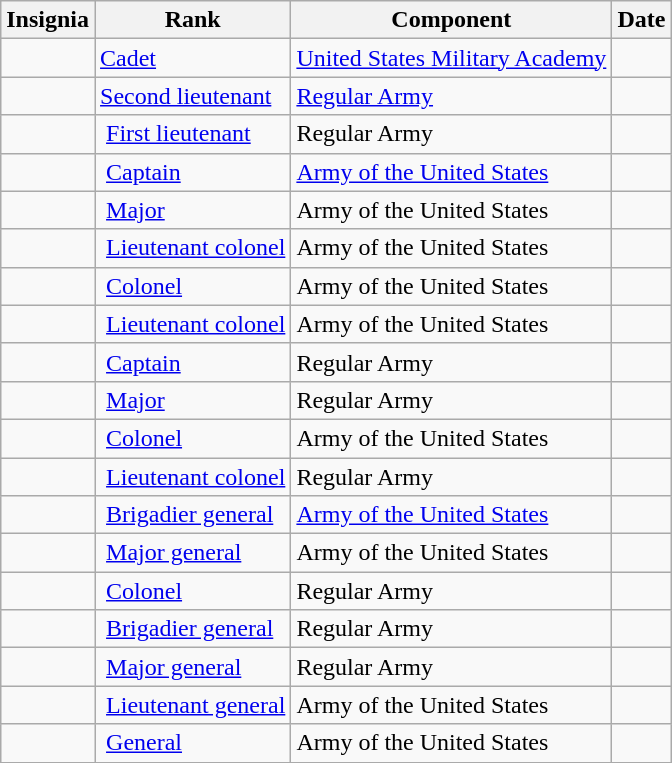<table class="wikitable">
<tr>
<th>Insignia</th>
<th>Rank</th>
<th>Component</th>
<th>Date</th>
</tr>
<tr>
<td></td>
<td><a href='#'>Cadet</a></td>
<td><a href='#'>United States Military Academy</a></td>
<td align=right></td>
</tr>
<tr>
<td></td>
<td><a href='#'>Second lieutenant</a></td>
<td><a href='#'>Regular Army</a></td>
<td align=right></td>
</tr>
<tr>
<td></td>
<td> <a href='#'>First lieutenant</a></td>
<td>Regular Army</td>
<td align=right></td>
</tr>
<tr>
<td></td>
<td> <a href='#'>Captain</a></td>
<td><a href='#'>Army of the United States</a></td>
<td align=right></td>
</tr>
<tr>
<td></td>
<td> <a href='#'>Major</a></td>
<td>Army of the United States</td>
<td align=right></td>
</tr>
<tr>
<td></td>
<td> <a href='#'>Lieutenant colonel</a></td>
<td>Army of the United States</td>
<td></td>
</tr>
<tr>
<td></td>
<td> <a href='#'>Colonel</a></td>
<td>Army of the United States</td>
<td align=right></td>
</tr>
<tr>
<td></td>
<td> <a href='#'>Lieutenant colonel</a></td>
<td>Army of the United States</td>
<td align=right></td>
</tr>
<tr>
<td></td>
<td> <a href='#'>Captain</a></td>
<td>Regular Army</td>
<td align=right></td>
</tr>
<tr>
<td></td>
<td> <a href='#'>Major</a></td>
<td>Regular Army</td>
<td align=right></td>
</tr>
<tr>
<td></td>
<td> <a href='#'>Colonel</a></td>
<td>Army of the United States</td>
<td align=right></td>
</tr>
<tr>
<td></td>
<td> <a href='#'>Lieutenant colonel</a></td>
<td>Regular Army</td>
<td align=right></td>
</tr>
<tr>
<td></td>
<td> <a href='#'>Brigadier general</a></td>
<td><a href='#'>Army of the United States</a></td>
<td align=right></td>
</tr>
<tr>
<td></td>
<td> <a href='#'>Major general</a></td>
<td>Army of the United States</td>
<td align=right></td>
</tr>
<tr>
<td></td>
<td> <a href='#'>Colonel</a></td>
<td>Regular Army</td>
<td align=right></td>
</tr>
<tr>
<td></td>
<td> <a href='#'>Brigadier general</a></td>
<td>Regular Army</td>
<td align=right></td>
</tr>
<tr>
<td></td>
<td> <a href='#'>Major general</a></td>
<td>Regular Army</td>
<td align=right></td>
</tr>
<tr>
<td></td>
<td> <a href='#'>Lieutenant general</a></td>
<td>Army of the United States</td>
<td align=right></td>
</tr>
<tr>
<td></td>
<td> <a href='#'>General</a></td>
<td>Army of the United States</td>
<td align=right></td>
</tr>
</table>
